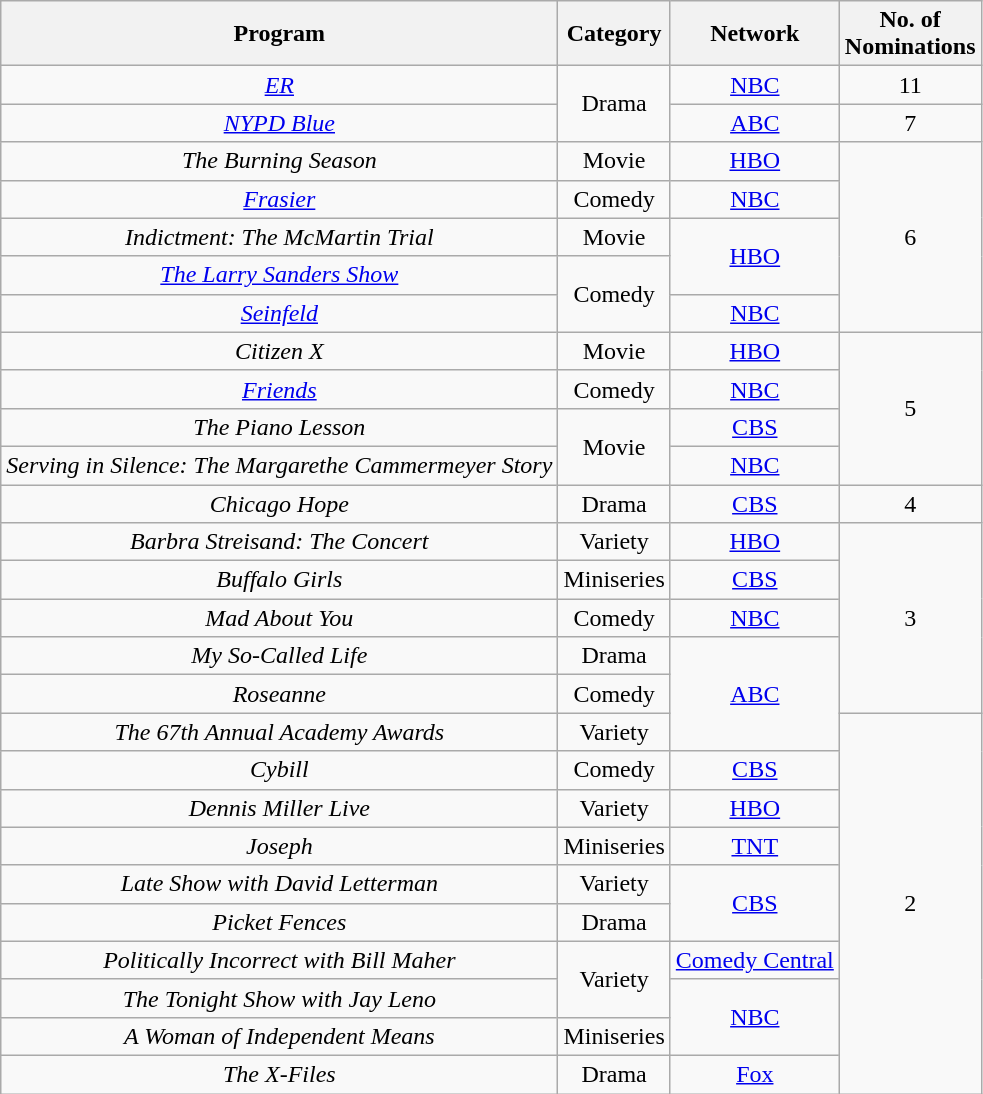<table class="wikitable">
<tr>
<th>Program</th>
<th>Category</th>
<th>Network</th>
<th>No. of<br>Nominations</th>
</tr>
<tr style="text-align:center">
<td><em><a href='#'>ER</a></em></td>
<td rowspan="2">Drama</td>
<td><a href='#'>NBC</a></td>
<td>11</td>
</tr>
<tr style="text-align:center">
<td><em><a href='#'>NYPD Blue</a></em></td>
<td><a href='#'>ABC</a></td>
<td>7</td>
</tr>
<tr style="text-align:center">
<td><em>The Burning Season</em></td>
<td>Movie</td>
<td><a href='#'>HBO</a></td>
<td rowspan="5">6</td>
</tr>
<tr style="text-align:center">
<td><em><a href='#'>Frasier</a></em></td>
<td>Comedy</td>
<td><a href='#'>NBC</a></td>
</tr>
<tr style="text-align:center">
<td><em>Indictment: The McMartin Trial</em></td>
<td>Movie</td>
<td rowspan="2"><a href='#'>HBO</a></td>
</tr>
<tr style="text-align:center">
<td><em><a href='#'>The Larry Sanders Show</a></em></td>
<td rowspan="2">Comedy</td>
</tr>
<tr style="text-align:center">
<td><em><a href='#'>Seinfeld</a></em></td>
<td><a href='#'>NBC</a></td>
</tr>
<tr style="text-align:center">
<td><em>Citizen X</em></td>
<td>Movie</td>
<td><a href='#'>HBO</a></td>
<td rowspan="4">5</td>
</tr>
<tr style="text-align:center">
<td><em><a href='#'>Friends</a></em></td>
<td>Comedy</td>
<td><a href='#'>NBC</a></td>
</tr>
<tr style="text-align:center">
<td><em>The Piano Lesson</em></td>
<td rowspan="2">Movie</td>
<td><a href='#'>CBS</a></td>
</tr>
<tr style="text-align:center">
<td><em>Serving in Silence: The Margarethe Cammermeyer Story</em></td>
<td><a href='#'>NBC</a></td>
</tr>
<tr style="text-align:center">
<td><em>Chicago Hope</em></td>
<td>Drama</td>
<td><a href='#'>CBS</a></td>
<td>4</td>
</tr>
<tr style="text-align:center">
<td><em>Barbra Streisand: The Concert</em></td>
<td>Variety</td>
<td><a href='#'>HBO</a></td>
<td rowspan="5">3</td>
</tr>
<tr style="text-align:center">
<td><em>Buffalo Girls</em></td>
<td>Miniseries</td>
<td><a href='#'>CBS</a></td>
</tr>
<tr style="text-align:center">
<td><em>Mad About You</em></td>
<td>Comedy</td>
<td><a href='#'>NBC</a></td>
</tr>
<tr style="text-align:center">
<td><em>My So-Called Life</em></td>
<td>Drama</td>
<td rowspan="3"><a href='#'>ABC</a></td>
</tr>
<tr style="text-align:center">
<td><em>Roseanne</em></td>
<td>Comedy</td>
</tr>
<tr style="text-align:center">
<td><em>The 67th Annual Academy Awards</em></td>
<td>Variety</td>
<td rowspan="10">2</td>
</tr>
<tr style="text-align:center">
<td><em>Cybill</em></td>
<td>Comedy</td>
<td><a href='#'>CBS</a></td>
</tr>
<tr style="text-align:center">
<td><em>Dennis Miller Live</em></td>
<td>Variety</td>
<td><a href='#'>HBO</a></td>
</tr>
<tr style="text-align:center">
<td><em>Joseph</em></td>
<td>Miniseries</td>
<td><a href='#'>TNT</a></td>
</tr>
<tr style="text-align:center">
<td><em>Late Show with David Letterman</em></td>
<td>Variety</td>
<td rowspan="2"><a href='#'>CBS</a></td>
</tr>
<tr style="text-align:center">
<td><em>Picket Fences</em></td>
<td>Drama</td>
</tr>
<tr style="text-align:center">
<td><em>Politically Incorrect with Bill Maher</em></td>
<td rowspan="2">Variety</td>
<td><a href='#'>Comedy Central</a></td>
</tr>
<tr style="text-align:center">
<td><em>The Tonight Show with Jay Leno</em></td>
<td rowspan="2"><a href='#'>NBC</a></td>
</tr>
<tr style="text-align:center">
<td><em>A Woman of Independent Means</em></td>
<td>Miniseries</td>
</tr>
<tr style="text-align:center">
<td><em>The X-Files</em></td>
<td>Drama</td>
<td><a href='#'>Fox</a></td>
</tr>
</table>
